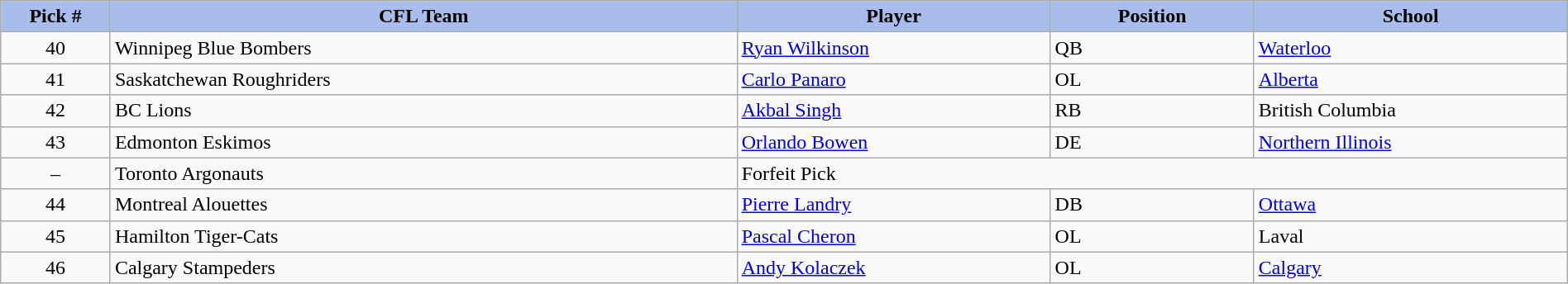<table class="wikitable" style="width: 100%">
<tr>
<th style="background:#A8BDEC;" width=7%>Pick #</th>
<th width=40% style="background:#A8BDEC;">CFL Team</th>
<th width=20% style="background:#A8BDEC;">Player</th>
<th width=13% style="background:#A8BDEC;">Position</th>
<th width=20% style="background:#A8BDEC;">School</th>
</tr>
<tr>
<td align=center>40</td>
<td>Winnipeg Blue Bombers</td>
<td><a href='#'>Ryan Wilkinson</a></td>
<td>QB</td>
<td><a href='#'>Waterloo</a></td>
</tr>
<tr>
<td align=center>41</td>
<td>Saskatchewan Roughriders</td>
<td><a href='#'>Carlo Panaro</a></td>
<td>OL</td>
<td><a href='#'>Alberta</a></td>
</tr>
<tr>
<td align=center>42</td>
<td>BC Lions</td>
<td><a href='#'>Akbal Singh</a></td>
<td>RB</td>
<td>British Columbia</td>
</tr>
<tr>
<td align=center>43</td>
<td>Edmonton Eskimos</td>
<td><a href='#'>Orlando Bowen</a></td>
<td>DE</td>
<td><a href='#'>Northern Illinois</a></td>
</tr>
<tr>
<td align=center>–</td>
<td>Toronto Argonauts</td>
<td colspan="3">Forfeit Pick</td>
</tr>
<tr>
<td align=center>44</td>
<td>Montreal Alouettes</td>
<td><a href='#'>Pierre Landry</a></td>
<td>DB</td>
<td><a href='#'>Ottawa</a></td>
</tr>
<tr>
<td align=center>45</td>
<td>Hamilton Tiger-Cats</td>
<td><a href='#'>Pascal Cheron</a></td>
<td>OL</td>
<td>Laval</td>
</tr>
<tr>
<td align=center>46</td>
<td>Calgary Stampeders</td>
<td><a href='#'>Andy Kolaczek</a></td>
<td>OL</td>
<td><a href='#'>Calgary</a></td>
</tr>
</table>
